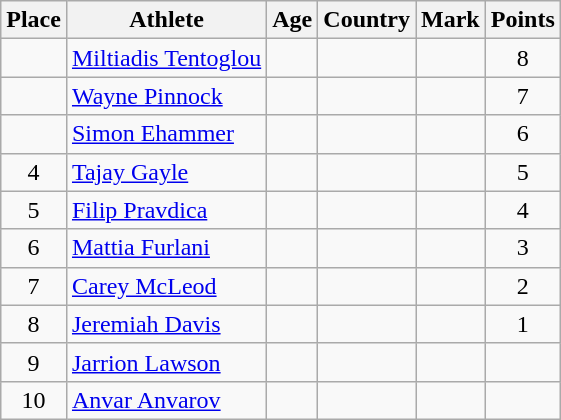<table class="wikitable mw-datatable sortable">
<tr>
<th>Place</th>
<th>Athlete</th>
<th>Age</th>
<th>Country</th>
<th>Mark</th>
<th>Points</th>
</tr>
<tr>
<td align=center></td>
<td><a href='#'>Miltiadis Tentoglou</a></td>
<td></td>
<td></td>
<td> </td>
<td align=center>8</td>
</tr>
<tr>
<td align=center></td>
<td><a href='#'>Wayne Pinnock</a></td>
<td></td>
<td></td>
<td> </td>
<td align=center>7</td>
</tr>
<tr>
<td align=center></td>
<td><a href='#'>Simon Ehammer</a></td>
<td></td>
<td></td>
<td> </td>
<td align=center>6</td>
</tr>
<tr>
<td align=center>4</td>
<td><a href='#'>Tajay Gayle</a></td>
<td></td>
<td></td>
<td> </td>
<td align=center>5</td>
</tr>
<tr>
<td align=center>5</td>
<td><a href='#'>Filip Pravdica</a></td>
<td></td>
<td></td>
<td> </td>
<td align=center>4</td>
</tr>
<tr>
<td align=center>6</td>
<td><a href='#'>Mattia Furlani</a></td>
<td></td>
<td></td>
<td> </td>
<td align=center>3</td>
</tr>
<tr>
<td align=center>7</td>
<td><a href='#'>Carey McLeod</a></td>
<td></td>
<td></td>
<td> </td>
<td align=center>2</td>
</tr>
<tr>
<td align=center>8</td>
<td><a href='#'>Jeremiah Davis</a></td>
<td></td>
<td></td>
<td> </td>
<td align=center>1</td>
</tr>
<tr>
<td align=center>9</td>
<td><a href='#'>Jarrion Lawson</a></td>
<td></td>
<td></td>
<td> </td>
<td align=center></td>
</tr>
<tr>
<td align=center>10</td>
<td><a href='#'>Anvar Anvarov</a></td>
<td></td>
<td></td>
<td> </td>
<td align=center></td>
</tr>
</table>
